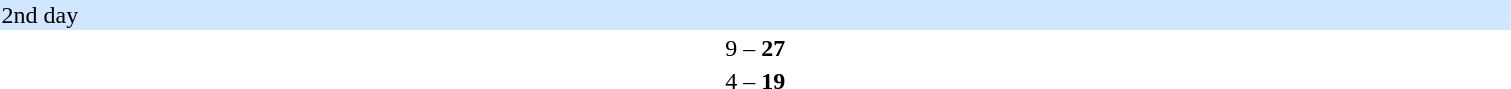<table width="80%">
<tr>
<th width="30%"></th>
<th width="12%"></th>
<th width="30%"></th>
</tr>
<tr bgcolor="#D0E7FF">
<td colspan="3">2nd day</td>
</tr>
<tr>
<td align="right"></td>
<td align="center">9 – <strong>27</strong></td>
<td><strong></strong></td>
</tr>
<tr>
<td align="right"></td>
<td align="center">4 – <strong>19</strong></td>
<td><strong></strong></td>
</tr>
<tr>
</tr>
</table>
